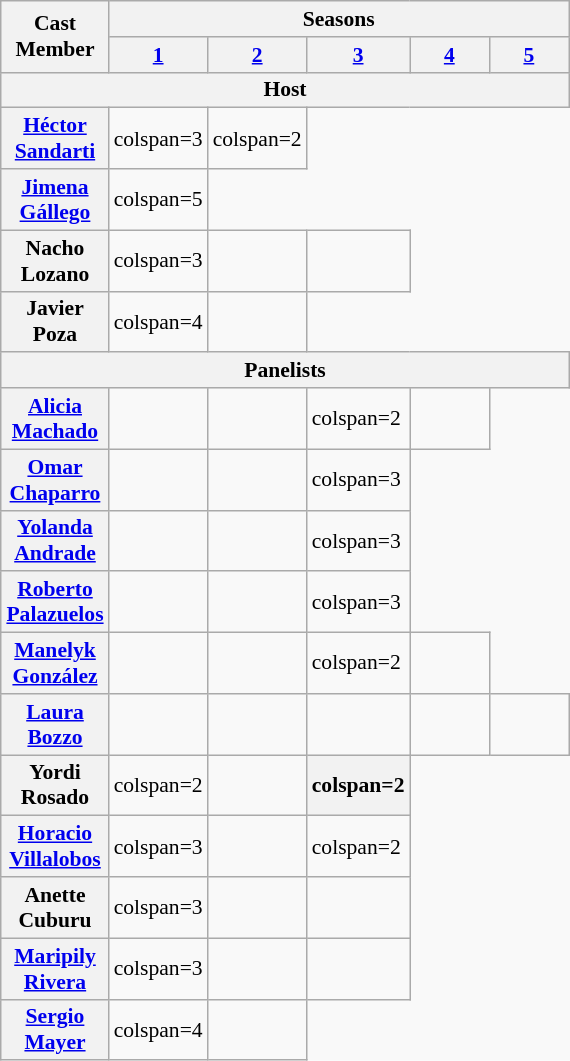<table class="wikitable mw-collapsible mw-collapsed" style="margin-left: auto; margin-right: auto; border: none; font-size:90%; width:30%;">
<tr>
<th rowspan=2>Cast Member</th>
<th colspan=6>Seasons</th>
</tr>
<tr>
<th width=50><a href='#'>1</a></th>
<th width=50><a href='#'>2</a></th>
<th width=50><a href='#'>3</a></th>
<th width=50><a href='#'>4</a></th>
<th width=50><a href='#'>5</a></th>
</tr>
<tr>
<th colspan=6>Host</th>
</tr>
<tr>
<th><a href='#'>Héctor Sandarti</a></th>
<td>colspan=3 </td>
<td>colspan=2 </td>
</tr>
<tr>
<th scope="row" style="text-align:center"><a href='#'>Jimena Gállego</a></th>
<td>colspan=5 </td>
</tr>
<tr>
<th scope="row" style="text-align:center">Nacho Lozano</th>
<td>colspan=3 </td>
<td></td>
<td></td>
</tr>
<tr>
<th scope="row" style="text-align:center">Javier Poza</th>
<td>colspan=4 </td>
<td></td>
</tr>
<tr>
<th colspan=6>Panelists</th>
</tr>
<tr>
<th scope="row" style="text-align:center"><a href='#'>Alicia Machado</a></th>
<td></td>
<td></td>
<td>colspan=2 </td>
<td></td>
</tr>
<tr>
<th scope="row" style="text-align:center"><a href='#'>Omar Chaparro</a></th>
<td></td>
<td></td>
<td>colspan=3 </td>
</tr>
<tr>
<th scope="row" style="text-align:center"><a href='#'>Yolanda Andrade</a></th>
<td></td>
<td></td>
<td>colspan=3 </td>
</tr>
<tr>
<th scope="row" style="text-align:center"><a href='#'>Roberto Palazuelos</a></th>
<td></td>
<td></td>
<td>colspan=3 </td>
</tr>
<tr>
<th scope="row" style="text-align:center"><a href='#'>Manelyk González</a></th>
<td></td>
<td></td>
<td>colspan=2 </td>
<td></td>
</tr>
<tr>
<th scope="row" style="text-align:center"><a href='#'>Laura Bozzo</a></th>
<td></td>
<td></td>
<td></td>
<td></td>
<td></td>
</tr>
<tr>
<th scope="row" style="text-align:center">Yordi Rosado</th>
<td>colspan=2 </td>
<td></td>
<th>colspan=2 </th>
</tr>
<tr>
<th scope="row" style="text-align:center"><a href='#'>Horacio Villalobos</a></th>
<td>colspan=3 </td>
<td></td>
<td>colspan=2 </td>
</tr>
<tr>
<th scope="row" style="text-align:center">Anette Cuburu</th>
<td>colspan=3 </td>
<td></td>
<td></td>
</tr>
<tr>
<th scope="row" style="text-align:center"><a href='#'>Maripily Rivera</a></th>
<td>colspan=3 </td>
<td></td>
<td></td>
</tr>
<tr>
<th scope="row" style="text-align:center"><a href='#'>Sergio Mayer</a></th>
<td>colspan=4 </td>
<td></td>
</tr>
<tr>
</tr>
</table>
